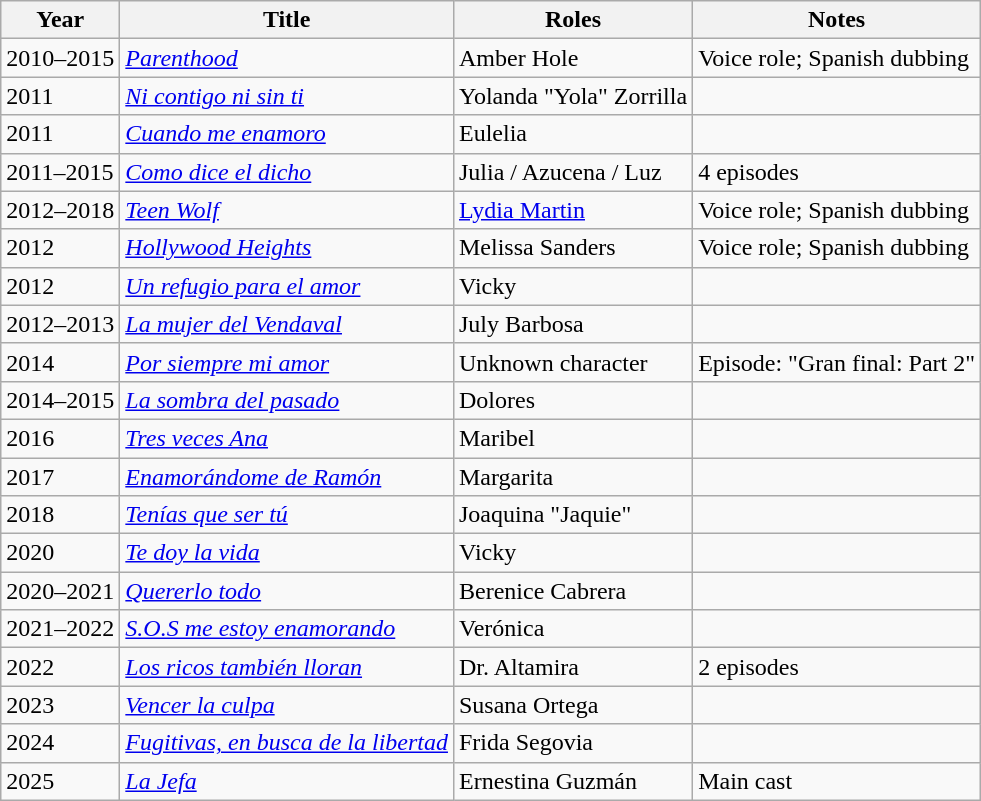<table class="wikitable sortable">
<tr>
<th>Year</th>
<th>Title</th>
<th>Roles</th>
<th>Notes</th>
</tr>
<tr>
<td>2010–2015</td>
<td><em><a href='#'>Parenthood</a></em></td>
<td>Amber Hole</td>
<td>Voice role; Spanish dubbing</td>
</tr>
<tr>
<td>2011</td>
<td><em><a href='#'>Ni contigo ni sin ti</a></em></td>
<td>Yolanda "Yola" Zorrilla</td>
<td></td>
</tr>
<tr>
<td>2011</td>
<td><em><a href='#'>Cuando me enamoro</a></em></td>
<td>Eulelia</td>
<td></td>
</tr>
<tr>
<td>2011–2015</td>
<td><em><a href='#'>Como dice el dicho</a></em></td>
<td>Julia / Azucena / Luz</td>
<td>4 episodes</td>
</tr>
<tr>
<td>2012–2018</td>
<td><em><a href='#'>Teen Wolf</a></em></td>
<td><a href='#'>Lydia Martin</a></td>
<td>Voice role; Spanish dubbing</td>
</tr>
<tr>
<td>2012</td>
<td><em><a href='#'>Hollywood Heights</a></em></td>
<td>Melissa Sanders</td>
<td>Voice role; Spanish dubbing</td>
</tr>
<tr>
<td>2012</td>
<td><em><a href='#'>Un refugio para el amor</a></em></td>
<td>Vicky</td>
<td></td>
</tr>
<tr>
<td>2012–2013</td>
<td><em><a href='#'>La mujer del Vendaval</a></em></td>
<td>July Barbosa</td>
<td></td>
</tr>
<tr>
<td>2014</td>
<td><em><a href='#'>Por siempre mi amor</a></em></td>
<td>Unknown character</td>
<td>Episode: "Gran final: Part 2"</td>
</tr>
<tr>
<td>2014–2015</td>
<td><em><a href='#'>La sombra del pasado</a></em></td>
<td>Dolores</td>
<td></td>
</tr>
<tr>
<td>2016</td>
<td><em><a href='#'>Tres veces Ana</a></em></td>
<td>Maribel</td>
<td></td>
</tr>
<tr>
<td>2017</td>
<td><em><a href='#'>Enamorándome de Ramón</a></em></td>
<td>Margarita</td>
<td></td>
</tr>
<tr>
<td>2018</td>
<td><em><a href='#'>Tenías que ser tú</a></em></td>
<td>Joaquina "Jaquie"</td>
<td></td>
</tr>
<tr>
<td>2020</td>
<td><em><a href='#'>Te doy la vida</a></em></td>
<td>Vicky</td>
<td></td>
</tr>
<tr>
<td>2020–2021</td>
<td><em><a href='#'>Quererlo todo</a></em></td>
<td>Berenice Cabrera</td>
<td></td>
</tr>
<tr>
<td>2021–2022</td>
<td><em><a href='#'>S.O.S me estoy enamorando</a></em></td>
<td>Verónica</td>
<td></td>
</tr>
<tr>
<td>2022</td>
<td><em><a href='#'>Los ricos también lloran</a></em></td>
<td>Dr. Altamira</td>
<td>2 episodes</td>
</tr>
<tr>
<td>2023</td>
<td><em><a href='#'>Vencer la culpa</a></em></td>
<td>Susana Ortega</td>
<td></td>
</tr>
<tr>
<td>2024</td>
<td><em><a href='#'>Fugitivas, en busca de la libertad</a></em></td>
<td>Frida Segovia</td>
<td></td>
</tr>
<tr>
<td>2025</td>
<td><em><a href='#'>La Jefa</a></em></td>
<td>Ernestina Guzmán</td>
<td>Main cast</td>
</tr>
</table>
